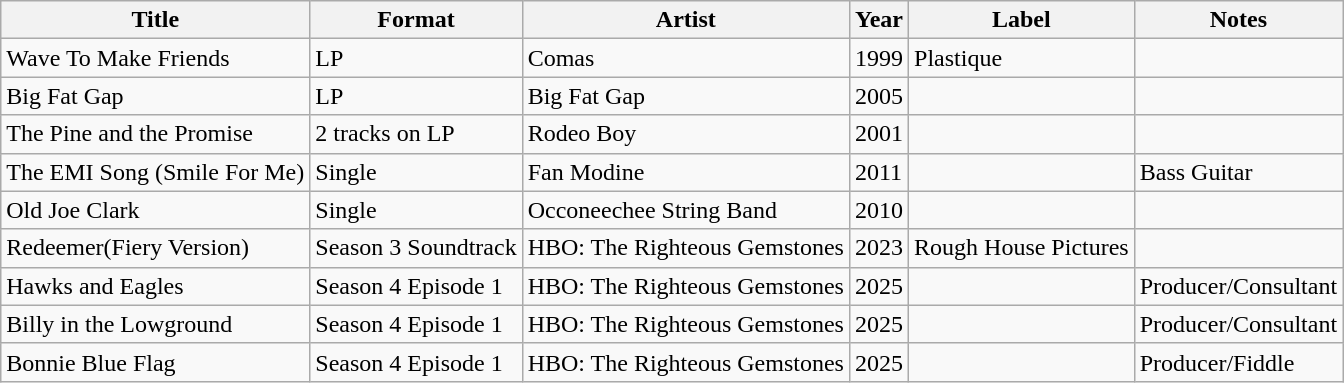<table class="wikitable">
<tr>
<th>Title</th>
<th>Format</th>
<th>Artist</th>
<th>Year</th>
<th>Label</th>
<th>Notes</th>
</tr>
<tr>
<td>Wave To Make Friends</td>
<td>LP</td>
<td>Comas</td>
<td>1999</td>
<td>Plastique</td>
<td></td>
</tr>
<tr>
<td>Big Fat Gap</td>
<td>LP</td>
<td>Big Fat Gap</td>
<td>2005</td>
<td></td>
<td></td>
</tr>
<tr>
<td>The Pine and the Promise</td>
<td>2 tracks on LP</td>
<td>Rodeo Boy</td>
<td>2001</td>
<td></td>
<td></td>
</tr>
<tr>
<td>The EMI Song (Smile For Me)</td>
<td>Single</td>
<td>Fan Modine</td>
<td>2011</td>
<td></td>
<td>Bass Guitar</td>
</tr>
<tr>
<td>Old Joe Clark</td>
<td>Single</td>
<td>Occoneechee String Band</td>
<td>2010</td>
<td></td>
<td></td>
</tr>
<tr>
<td>Redeemer(Fiery Version)</td>
<td>Season 3 Soundtrack</td>
<td>HBO: The Righteous Gemstones</td>
<td>2023</td>
<td>Rough House Pictures</td>
<td></td>
</tr>
<tr>
<td>Hawks and Eagles</td>
<td>Season 4 Episode 1</td>
<td>HBO: The Righteous Gemstones</td>
<td>2025</td>
<td></td>
<td>Producer/Consultant</td>
</tr>
<tr>
<td>Billy in the Lowground</td>
<td>Season 4 Episode 1</td>
<td>HBO: The Righteous Gemstones</td>
<td>2025</td>
<td></td>
<td>Producer/Consultant</td>
</tr>
<tr>
<td>Bonnie Blue Flag</td>
<td>Season 4 Episode 1</td>
<td>HBO: The Righteous Gemstones</td>
<td>2025</td>
<td></td>
<td>Producer/Fiddle</td>
</tr>
</table>
